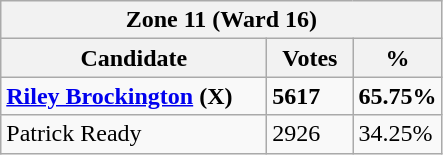<table class="wikitable">
<tr>
<th colspan="3">Zone 11 (Ward 16)</th>
</tr>
<tr>
<th style="width: 170px">Candidate</th>
<th style="width: 50px">Votes</th>
<th style="width: 40px">%</th>
</tr>
<tr>
<td><strong><a href='#'>Riley Brockington</a> (X)</strong></td>
<td><strong>5617</strong></td>
<td><strong>65.75%</strong></td>
</tr>
<tr>
<td>Patrick Ready</td>
<td>2926</td>
<td>34.25%</td>
</tr>
</table>
